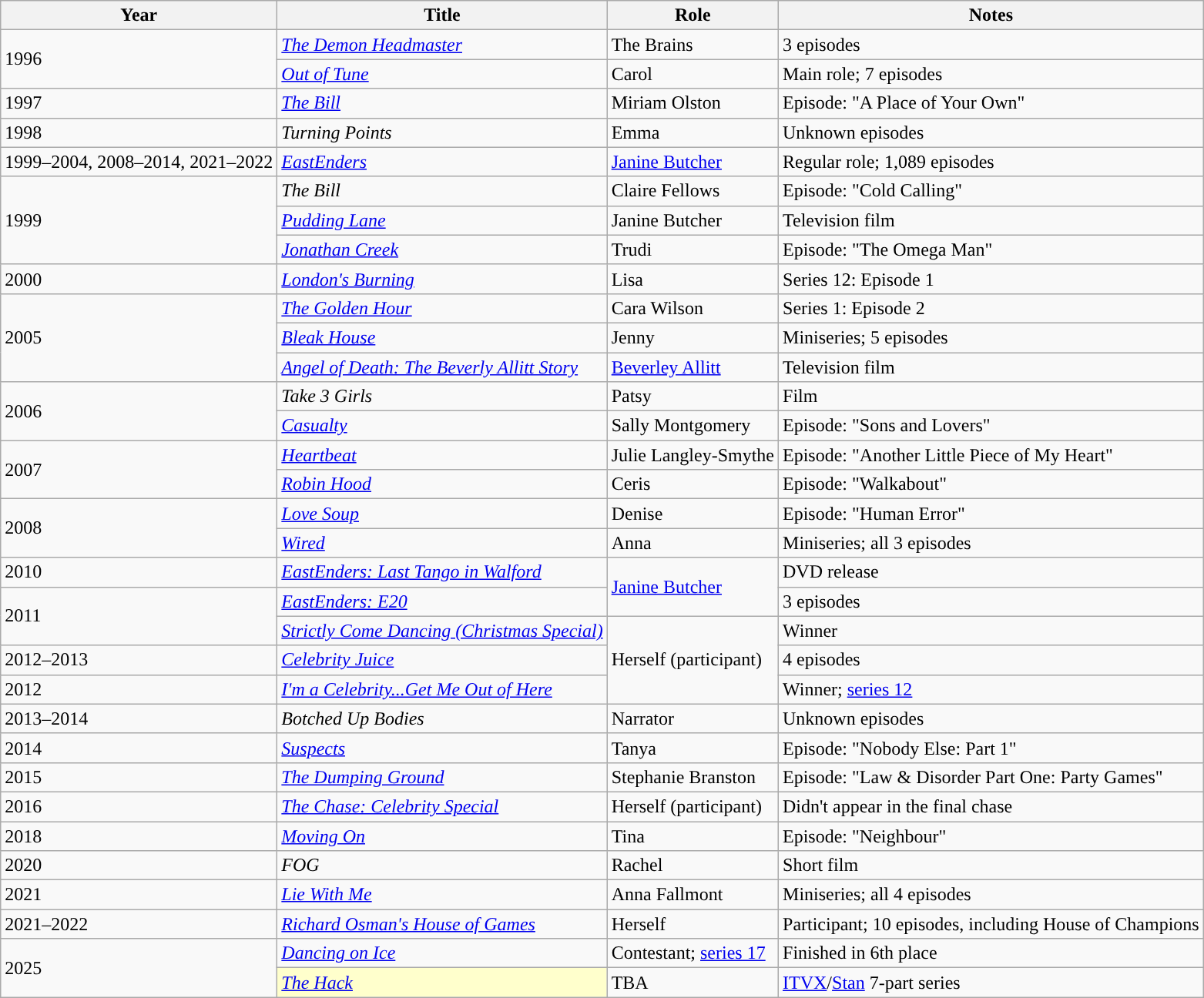<table class="wikitable sortable">
<tr>
<th>Year</th>
<th>Title</th>
<th class="unsortable">Role</th>
<th class="unsortable">Notes</th>
</tr>
<tr>
<td rowspan="2">1996</td>
<td><em><a href='#'>The Demon Headmaster</a></em></td>
<td>The Brains</td>
<td>3 episodes</td>
</tr>
<tr>
<td><em><a href='#'>Out of Tune</a></em></td>
<td>Carol</td>
<td>Main role; 7 episodes</td>
</tr>
<tr>
<td>1997</td>
<td><em><a href='#'>The Bill</a></em></td>
<td>Miriam Olston</td>
<td>Episode: "A Place of Your Own"</td>
</tr>
<tr>
<td>1998</td>
<td><em>Turning Points</em></td>
<td>Emma</td>
<td>Unknown episodes</td>
</tr>
<tr>
<td>1999–2004, 2008–2014, 2021–2022</td>
<td><em><a href='#'>EastEnders</a></em></td>
<td><a href='#'>Janine Butcher</a></td>
<td>Regular role; 1,089 episodes</td>
</tr>
<tr>
<td rowspan="3">1999</td>
<td><em>The Bill</em></td>
<td>Claire Fellows</td>
<td>Episode: "Cold Calling"</td>
</tr>
<tr>
<td><em><a href='#'>Pudding Lane</a></em></td>
<td>Janine Butcher</td>
<td>Television film</td>
</tr>
<tr>
<td><em><a href='#'>Jonathan Creek</a></em></td>
<td>Trudi</td>
<td>Episode: "The Omega Man"</td>
</tr>
<tr>
<td>2000</td>
<td><em><a href='#'>London's Burning</a></em></td>
<td>Lisa</td>
<td>Series 12: Episode 1</td>
</tr>
<tr>
<td rowspan="3">2005</td>
<td><em><a href='#'>The Golden Hour</a></em></td>
<td>Cara Wilson</td>
<td>Series 1: Episode 2</td>
</tr>
<tr>
<td><em><a href='#'>Bleak House</a></em></td>
<td>Jenny</td>
<td>Miniseries; 5 episodes</td>
</tr>
<tr>
<td><em><a href='#'>Angel of Death: The Beverly Allitt Story</a></em></td>
<td><a href='#'>Beverley Allitt</a></td>
<td>Television film</td>
</tr>
<tr>
<td rowspan="2">2006</td>
<td><em>Take 3 Girls</em></td>
<td>Patsy</td>
<td>Film</td>
</tr>
<tr>
<td><em><a href='#'>Casualty</a></em></td>
<td>Sally Montgomery</td>
<td>Episode: "Sons and Lovers"</td>
</tr>
<tr>
<td rowspan="2">2007</td>
<td><em><a href='#'>Heartbeat</a></em></td>
<td>Julie Langley-Smythe</td>
<td>Episode: "Another Little Piece of My Heart"</td>
</tr>
<tr>
<td><em><a href='#'>Robin Hood</a></em></td>
<td>Ceris</td>
<td>Episode: "Walkabout"</td>
</tr>
<tr>
<td rowspan="2">2008</td>
<td><em><a href='#'>Love Soup</a></em></td>
<td>Denise</td>
<td>Episode: "Human Error"</td>
</tr>
<tr>
<td><em><a href='#'>Wired</a></em></td>
<td>Anna</td>
<td>Miniseries; all 3 episodes</td>
</tr>
<tr>
<td>2010</td>
<td><em><a href='#'>EastEnders: Last Tango in Walford</a></em></td>
<td rowspan="2"><a href='#'>Janine Butcher</a></td>
<td>DVD release</td>
</tr>
<tr>
<td rowspan="2">2011</td>
<td><em><a href='#'>EastEnders: E20</a></em></td>
<td>3 episodes</td>
</tr>
<tr>
<td><em><a href='#'>Strictly Come Dancing (Christmas Special)</a></em></td>
<td rowspan="3">Herself (participant)</td>
<td>Winner</td>
</tr>
<tr>
<td>2012–2013</td>
<td><em><a href='#'>Celebrity Juice</a></em></td>
<td>4 episodes</td>
</tr>
<tr>
<td>2012</td>
<td><em><a href='#'>I'm a Celebrity...Get Me Out of Here</a></em></td>
<td>Winner; <a href='#'>series 12</a></td>
</tr>
<tr>
<td>2013–2014</td>
<td><em>Botched Up Bodies</em></td>
<td>Narrator</td>
<td>Unknown episodes</td>
</tr>
<tr>
<td>2014</td>
<td><em><a href='#'>Suspects</a></em></td>
<td>Tanya</td>
<td>Episode: "Nobody Else: Part 1"</td>
</tr>
<tr>
<td>2015</td>
<td><em><a href='#'>The Dumping Ground</a></em></td>
<td>Stephanie Branston</td>
<td>Episode: "Law & Disorder Part One: Party Games"</td>
</tr>
<tr>
<td>2016</td>
<td><em><a href='#'>The Chase: Celebrity Special</a></em></td>
<td>Herself (participant)</td>
<td>Didn't appear in the final chase</td>
</tr>
<tr>
<td>2018</td>
<td><em><a href='#'>Moving On</a></em></td>
<td>Tina</td>
<td>Episode: "Neighbour"</td>
</tr>
<tr>
<td>2020</td>
<td><em>FOG</em></td>
<td>Rachel</td>
<td>Short film</td>
</tr>
<tr>
<td>2021</td>
<td><em><a href='#'>Lie With Me</a></em></td>
<td>Anna Fallmont</td>
<td>Miniseries; all 4 episodes</td>
</tr>
<tr>
<td>2021–2022</td>
<td><em><a href='#'>Richard Osman's House of Games</a></em></td>
<td>Herself</td>
<td>Participant; 10 episodes, including House of Champions</td>
</tr>
<tr>
<td rowspan="2">2025</td>
<td><em><a href='#'>Dancing on Ice</a></em></td>
<td>Contestant; <a href='#'>series 17</a></td>
<td>Finished in 6th place</td>
</tr>
<tr>
<td style="background:#FFFFCC;“"><em><a href='#'>The Hack</a></em></td>
<td>TBA</td>
<td><a href='#'>ITVX</a>/<a href='#'>Stan</a> 7-part series</td>
</tr>
</table>
